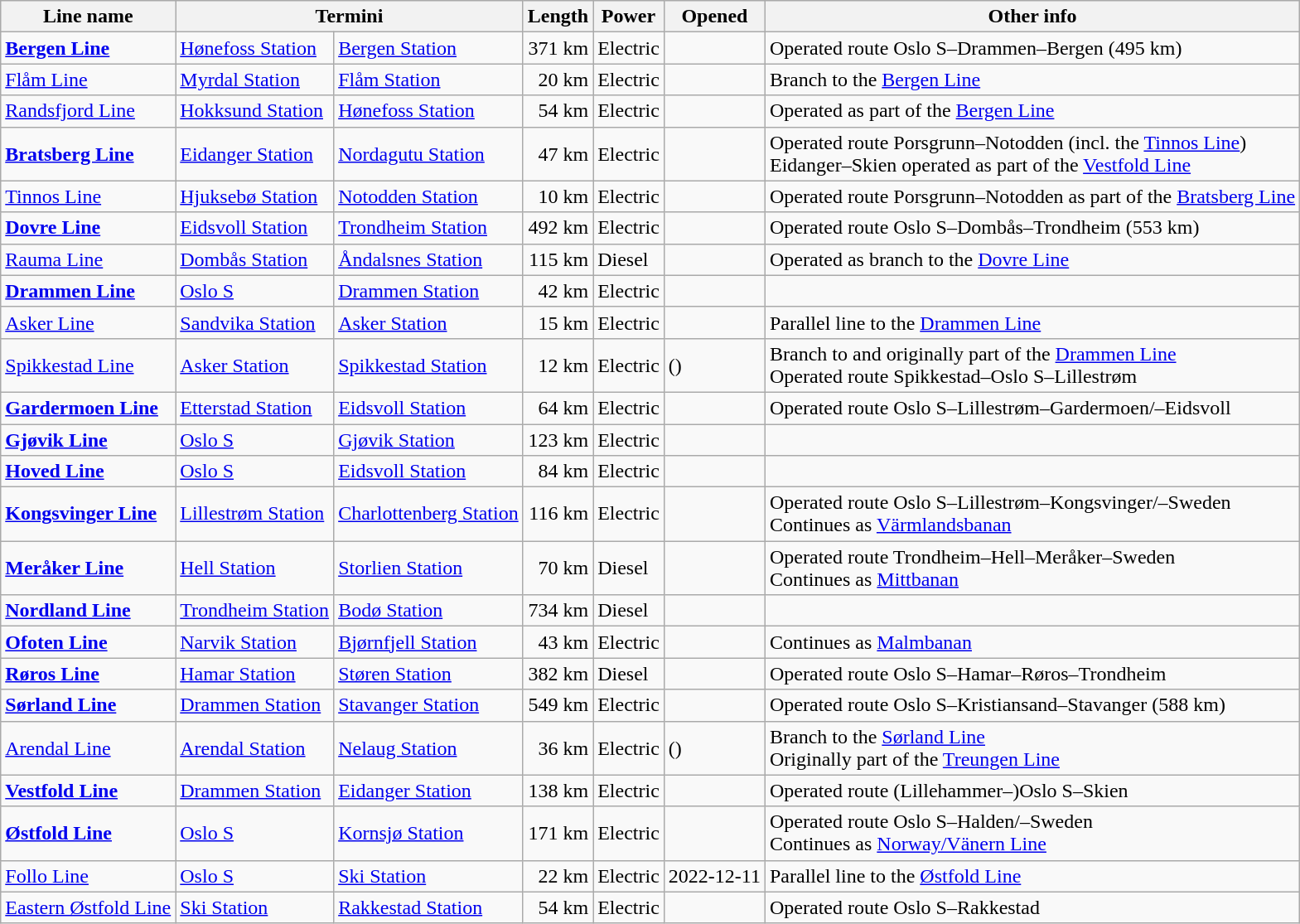<table class="wikitable sortable">
<tr>
<th>Line name</th>
<th colspan=2>Termini</th>
<th>Length</th>
<th>Power</th>
<th>Opened</th>
<th>Other info</th>
</tr>
<tr>
<td><strong><a href='#'>Bergen Line</a></strong></td>
<td><a href='#'>Hønefoss Station</a></td>
<td><a href='#'>Bergen Station</a></td>
<td align="right">371 km</td>
<td>Electric</td>
<td></td>
<td>Operated route Oslo S–Drammen–Bergen (495 km)</td>
</tr>
<tr>
<td><a href='#'>Flåm Line</a></td>
<td><a href='#'>Myrdal Station</a></td>
<td><a href='#'>Flåm Station</a></td>
<td align="right">20 km</td>
<td>Electric</td>
<td></td>
<td>Branch to the <a href='#'>Bergen Line</a></td>
</tr>
<tr>
<td><a href='#'>Randsfjord Line</a></td>
<td><a href='#'>Hokksund Station</a></td>
<td><a href='#'>Hønefoss Station</a></td>
<td align="right">54 km</td>
<td>Electric</td>
<td></td>
<td>Operated as part of the <a href='#'>Bergen Line</a></td>
</tr>
<tr>
<td><strong><a href='#'>Bratsberg Line</a></strong></td>
<td><a href='#'>Eidanger Station</a></td>
<td><a href='#'>Nordagutu Station</a></td>
<td align="right">47 km</td>
<td>Electric</td>
<td></td>
<td>Operated route Porsgrunn–Notodden (incl. the <a href='#'>Tinnos Line</a>)<br>Eidanger–Skien operated as part of the <a href='#'>Vestfold Line</a></td>
</tr>
<tr>
<td><a href='#'>Tinnos Line</a></td>
<td><a href='#'>Hjuksebø Station</a></td>
<td><a href='#'>Notodden Station</a></td>
<td align="right">10 km</td>
<td>Electric</td>
<td></td>
<td>Operated route Porsgrunn–Notodden as part of the <a href='#'>Bratsberg Line</a></td>
</tr>
<tr>
<td><strong><a href='#'>Dovre Line</a></strong></td>
<td><a href='#'>Eidsvoll Station</a></td>
<td><a href='#'>Trondheim Station</a></td>
<td align="right">492 km</td>
<td>Electric</td>
<td></td>
<td>Operated route Oslo S–Dombås–Trondheim (553 km)</td>
</tr>
<tr>
<td><a href='#'>Rauma Line</a></td>
<td><a href='#'>Dombås Station</a></td>
<td><a href='#'>Åndalsnes Station</a></td>
<td align="right">115 km</td>
<td>Diesel</td>
<td></td>
<td>Operated as branch to the <a href='#'>Dovre Line</a></td>
</tr>
<tr>
<td><strong><a href='#'>Drammen Line</a></strong></td>
<td><a href='#'>Oslo S</a></td>
<td><a href='#'>Drammen Station</a></td>
<td align="right">42 km</td>
<td>Electric</td>
<td></td>
<td></td>
</tr>
<tr>
<td><a href='#'>Asker Line</a></td>
<td><a href='#'>Sandvika Station</a></td>
<td><a href='#'>Asker Station</a></td>
<td align="right">15 km</td>
<td>Electric</td>
<td></td>
<td>Parallel line to the <a href='#'>Drammen Line</a></td>
</tr>
<tr>
<td><a href='#'>Spikkestad Line</a></td>
<td><a href='#'>Asker Station</a></td>
<td><a href='#'>Spikkestad Station</a></td>
<td align="right">12 km</td>
<td>Electric</td>
<td>()<br></td>
<td>Branch to and originally part of the <a href='#'>Drammen Line</a><br>Operated route Spikkestad–Oslo S–Lillestrøm</td>
</tr>
<tr>
<td><strong><a href='#'>Gardermoen Line</a></strong></td>
<td><a href='#'>Etterstad Station</a></td>
<td><a href='#'>Eidsvoll Station</a></td>
<td align="right">64 km</td>
<td>Electric</td>
<td></td>
<td>Operated route Oslo S–Lillestrøm–Gardermoen/–Eidsvoll</td>
</tr>
<tr>
<td><strong><a href='#'>Gjøvik Line</a></strong></td>
<td><a href='#'>Oslo S</a></td>
<td><a href='#'>Gjøvik Station</a></td>
<td align="right">123 km</td>
<td>Electric</td>
<td></td>
<td></td>
</tr>
<tr>
<td><strong><a href='#'>Hoved Line</a></strong></td>
<td><a href='#'>Oslo S</a></td>
<td><a href='#'>Eidsvoll Station</a></td>
<td align="right">84 km</td>
<td>Electric</td>
<td></td>
<td></td>
</tr>
<tr>
<td><strong><a href='#'>Kongsvinger Line</a></strong></td>
<td><a href='#'>Lillestrøm Station</a></td>
<td><a href='#'>Charlottenberg Station</a></td>
<td align="right">116 km</td>
<td>Electric</td>
<td></td>
<td>Operated route Oslo S–Lillestrøm–Kongsvinger/–Sweden<br>Continues as <a href='#'>Värmlandsbanan</a></td>
</tr>
<tr>
<td><strong><a href='#'>Meråker Line</a></strong></td>
<td><a href='#'>Hell Station</a></td>
<td><a href='#'>Storlien Station</a></td>
<td align="right">70 km</td>
<td>Diesel</td>
<td></td>
<td>Operated route Trondheim–Hell–Meråker–Sweden<br>Continues as <a href='#'>Mittbanan</a></td>
</tr>
<tr>
<td><strong><a href='#'>Nordland Line</a></strong></td>
<td><a href='#'>Trondheim Station</a></td>
<td><a href='#'>Bodø Station</a></td>
<td align="right">734 km</td>
<td>Diesel</td>
<td></td>
<td></td>
</tr>
<tr>
<td><strong><a href='#'>Ofoten Line</a></strong></td>
<td><a href='#'>Narvik Station</a></td>
<td><a href='#'>Bjørnfjell Station</a></td>
<td align="right">43 km</td>
<td>Electric</td>
<td></td>
<td>Continues as <a href='#'>Malmbanan</a></td>
</tr>
<tr>
<td><strong><a href='#'>Røros Line</a></strong></td>
<td><a href='#'>Hamar Station</a></td>
<td><a href='#'>Støren Station</a></td>
<td align="right">382 km</td>
<td>Diesel</td>
<td></td>
<td>Operated route Oslo S–Hamar–Røros–Trondheim</td>
</tr>
<tr>
<td><strong><a href='#'>Sørland Line</a></strong></td>
<td><a href='#'>Drammen Station</a></td>
<td><a href='#'>Stavanger Station</a></td>
<td align="right">549 km</td>
<td>Electric</td>
<td></td>
<td>Operated route Oslo S–Kristiansand–Stavanger (588 km)</td>
</tr>
<tr>
<td><a href='#'>Arendal Line</a></td>
<td><a href='#'>Arendal Station</a></td>
<td><a href='#'>Nelaug Station</a></td>
<td align="right">36 km</td>
<td>Electric</td>
<td>()<br></td>
<td>Branch to the <a href='#'>Sørland Line</a><br>Originally part of the <a href='#'>Treungen Line</a></td>
</tr>
<tr>
<td><strong><a href='#'>Vestfold Line</a></strong></td>
<td><a href='#'>Drammen Station</a></td>
<td><a href='#'>Eidanger Station</a></td>
<td align="right">138 km</td>
<td>Electric</td>
<td></td>
<td>Operated route (Lillehammer–)Oslo S–Skien</td>
</tr>
<tr>
<td><strong><a href='#'>Østfold Line</a></strong></td>
<td><a href='#'>Oslo S</a></td>
<td><a href='#'>Kornsjø Station</a></td>
<td align="right">171 km</td>
<td>Electric</td>
<td></td>
<td>Operated route Oslo S–Halden/–Sweden<br>Continues as <a href='#'>Norway/Vänern Line</a></td>
</tr>
<tr>
<td><a href='#'>Follo Line</a></td>
<td><a href='#'>Oslo S</a></td>
<td><a href='#'>Ski Station</a></td>
<td align="right">22 km</td>
<td>Electric</td>
<td>2022-12-11</td>
<td>Parallel line to the <a href='#'>Østfold Line</a></td>
</tr>
<tr>
<td><a href='#'>Eastern Østfold Line</a></td>
<td><a href='#'>Ski Station</a></td>
<td><a href='#'>Rakkestad Station</a></td>
<td align="right">54 km</td>
<td>Electric</td>
<td></td>
<td>Operated route Oslo S–Rakkestad</td>
</tr>
</table>
